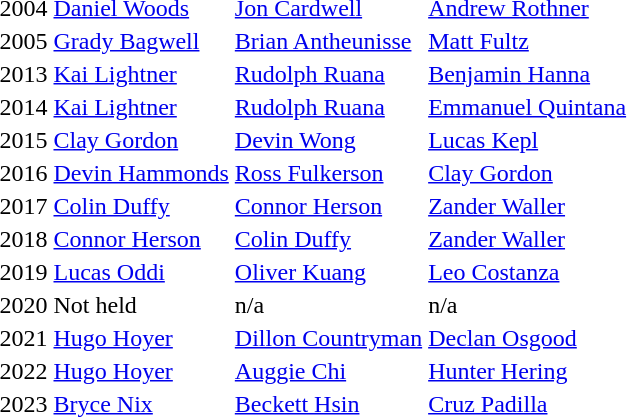<table>
<tr>
<td style="text-align:center;">2004</td>
<td><a href='#'>Daniel Woods</a></td>
<td><a href='#'>Jon Cardwell</a></td>
<td><a href='#'>Andrew Rothner</a></td>
</tr>
<tr>
<td style="text-align:center;">2005</td>
<td><a href='#'>Grady Bagwell</a></td>
<td><a href='#'>Brian Antheunisse</a></td>
<td><a href='#'>Matt Fultz</a></td>
</tr>
<tr>
<td style="text-align:center;">2013</td>
<td><a href='#'>Kai Lightner</a></td>
<td><a href='#'>Rudolph Ruana</a></td>
<td><a href='#'>Benjamin Hanna</a></td>
</tr>
<tr>
<td style="text-align:center;">2014</td>
<td><a href='#'>Kai Lightner</a></td>
<td><a href='#'>Rudolph Ruana</a></td>
<td><a href='#'>Emmanuel Quintana</a></td>
</tr>
<tr>
<td style="text-align:center;">2015</td>
<td><a href='#'>Clay Gordon</a></td>
<td><a href='#'>Devin Wong</a></td>
<td><a href='#'>Lucas Kepl</a></td>
</tr>
<tr>
<td style="text-align:center;">2016</td>
<td><a href='#'>Devin Hammonds</a></td>
<td><a href='#'>Ross Fulkerson</a></td>
<td><a href='#'>Clay Gordon</a></td>
</tr>
<tr>
<td style="text-align:center;">2017</td>
<td><a href='#'>Colin Duffy</a></td>
<td><a href='#'>Connor Herson</a></td>
<td><a href='#'>Zander Waller</a></td>
</tr>
<tr>
<td style="text-align:center;">2018</td>
<td><a href='#'>Connor Herson</a></td>
<td><a href='#'>Colin Duffy</a></td>
<td><a href='#'>Zander Waller</a></td>
</tr>
<tr>
<td style="text-align:center;">2019</td>
<td><a href='#'>Lucas Oddi</a></td>
<td><a href='#'>Oliver Kuang</a></td>
<td><a href='#'>Leo Costanza</a></td>
</tr>
<tr>
<td style="text-align:center;">2020</td>
<td>Not held</td>
<td>n/a</td>
<td>n/a</td>
</tr>
<tr>
<td style="text-align:center;">2021</td>
<td><a href='#'>Hugo Hoyer</a></td>
<td><a href='#'>Dillon Countryman</a></td>
<td><a href='#'>Declan Osgood</a></td>
</tr>
<tr>
<td style="text-align:center;">2022</td>
<td><a href='#'>Hugo Hoyer</a></td>
<td><a href='#'>Auggie Chi</a></td>
<td><a href='#'>Hunter Hering</a></td>
</tr>
<tr>
<td style="text-align:center;">2023</td>
<td><a href='#'>Bryce Nix</a></td>
<td><a href='#'>Beckett Hsin</a></td>
<td><a href='#'>Cruz Padilla</a></td>
</tr>
</table>
